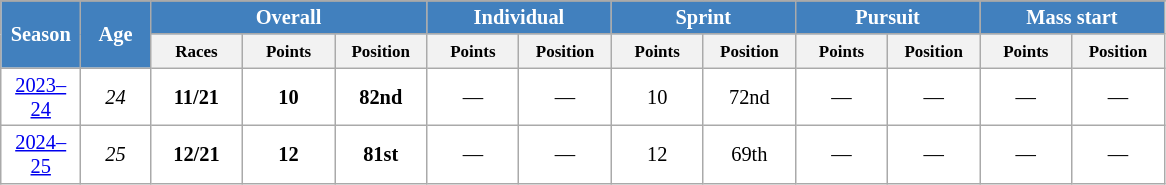<table class="wikitable" style="font-size:85%; text-align:center; border:grey solid 1px; border-collapse:collapse; background:#ffffff;">
<tr class="hintergrundfarbe5">
</tr>
<tr style="background:#efefef;">
<th style="background-color:#4180be; color:white; width:40px;" rowspan="2"> Season </th>
<th style="background-color:#4180be; color:white; width:40px;" rowspan="2">Age</th>
<th colspan="3" style="background-color:#4180be; color:white; width:115px;">Overall</th>
<th colspan="2" style="background-color:#4180be; color:white; width:115px;">Individual</th>
<th colspan="2" style="background-color:#4180be; color:white; width:115px;">Sprint</th>
<th colspan="2" style="background-color:#4180be; color:white; width:115px;">Pursuit</th>
<th colspan="2" style="background-color:#4180be; color:white; width:115px;">Mass start</th>
</tr>
<tr class="hintergrundfarbe5">
<th style="width:55px;"><small>Races</small></th>
<th style="width:55px;"><small>Points</small></th>
<th style="width:55px;"><small>Position</small></th>
<th style="width:55px;"><small>Points</small></th>
<th style="width:55px;"><small>Position</small></th>
<th style="width:55px;"><small>Points</small></th>
<th style="width:55px;"><small>Position</small></th>
<th style="width:55px;"><small>Points</small></th>
<th style="width:55px;"><small>Position</small></th>
<th style="width:55px;"><small>Points</small></th>
<th style="width:55px;"><small>Position</small></th>
</tr>
<tr>
<td><a href='#'>2023–24</a></td>
<td><em>24</em></td>
<td><strong>11/21</strong></td>
<td><strong>10</strong></td>
<td><strong>82nd</strong></td>
<td>—</td>
<td>—</td>
<td>10</td>
<td>72nd</td>
<td>—</td>
<td>—</td>
<td>—</td>
<td>—</td>
</tr>
<tr>
<td><a href='#'>2024–25</a></td>
<td><em>25</em></td>
<td><strong>12/21</strong></td>
<td><strong>12</strong></td>
<td><strong>81st</strong></td>
<td>—</td>
<td>—</td>
<td>12</td>
<td>69th</td>
<td>—</td>
<td>—</td>
<td>—</td>
<td>—</td>
</tr>
</table>
